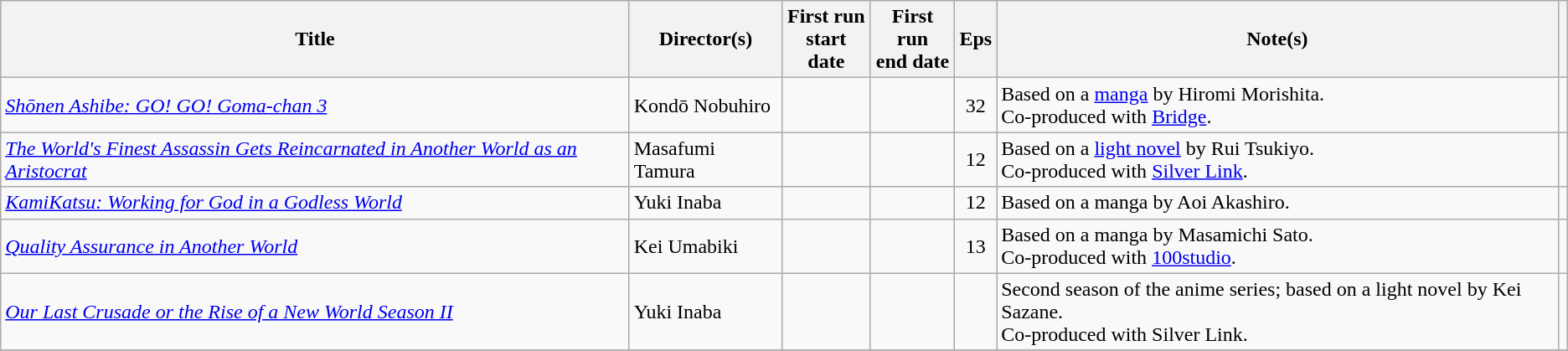<table class="wikitable sortable">
<tr>
<th scope="col">Title</th>
<th scope="col">Director(s)</th>
<th scope="col">First run<br>start date</th>
<th scope="col">First run<br>end date</th>
<th scope="col" class="unsortable">Eps</th>
<th scope="col" class="unsortable">Note(s)</th>
<th scope="col" class="unsortable"></th>
</tr>
<tr>
<td><em><a href='#'>Shōnen Ashibe: GO! GO! Goma-chan 3</a></em></td>
<td>Kondō Nobuhiro</td>
<td></td>
<td></td>
<td style="text-align:center">32</td>
<td>Based on a <a href='#'>manga</a> by Hiromi Morishita.<br>Co-produced with <a href='#'>Bridge</a>.</td>
<td style="text-align:center"></td>
</tr>
<tr>
<td><em><a href='#'>The World's Finest Assassin Gets Reincarnated in Another World as an Aristocrat</a></em></td>
<td>Masafumi Tamura</td>
<td></td>
<td></td>
<td style="text-align:center">12</td>
<td>Based on a <a href='#'>light novel</a> by Rui Tsukiyo.<br>Co-produced with <a href='#'>Silver Link</a>.</td>
<td style="text-align:center"></td>
</tr>
<tr>
<td><em><a href='#'>KamiKatsu: Working for God in a Godless World</a></em></td>
<td>Yuki Inaba</td>
<td></td>
<td></td>
<td style="text-align:center">12</td>
<td>Based on a manga by Aoi Akashiro.</td>
<td style="text-align:center"></td>
</tr>
<tr>
<td><em><a href='#'>Quality Assurance in Another World</a></em></td>
<td>Kei Umabiki</td>
<td></td>
<td></td>
<td style="text-align:center">13</td>
<td>Based on a manga by Masamichi Sato.<br>Co-produced with <a href='#'>100studio</a>.</td>
<td style="text-align:center"></td>
</tr>
<tr>
<td><em><a href='#'>Our Last Crusade or the Rise of a New World Season II</a></em></td>
<td>Yuki Inaba</td>
<td></td>
<td></td>
<td style="text-align:center"></td>
<td style="text-align:left;">Second season of the anime series; based on a light novel by Kei Sazane.<br>Co-produced with Silver Link.</td>
<td style="text-align:center"></td>
</tr>
<tr>
</tr>
</table>
